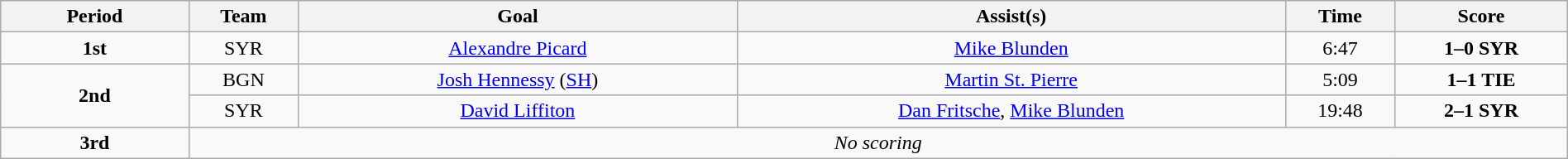<table class="wikitable" style="width:100%;text-align: center;">
<tr>
<th style="width:12%;">Period</th>
<th style="width:7%;">Team</th>
<th style="width:28%;">Goal</th>
<th style="width:35%;">Assist(s)</th>
<th style="width:7%;">Time</th>
<th style="width:11%;">Score</th>
</tr>
<tr>
<td align=center><strong>1st</strong></td>
<td>SYR</td>
<td><a href='#'>Alexandre Picard</a></td>
<td><a href='#'>Mike Blunden</a></td>
<td>6:47</td>
<td><strong>1–0 SYR</strong></td>
</tr>
<tr>
<td rowspan="2"><strong>2nd</strong></td>
<td>BGN</td>
<td><a href='#'>Josh Hennessy</a> (<a href='#'>SH</a>)</td>
<td><a href='#'>Martin St. Pierre</a></td>
<td>5:09</td>
<td><strong>1–1 TIE</strong></td>
</tr>
<tr>
<td>SYR</td>
<td><a href='#'>David Liffiton</a></td>
<td><a href='#'>Dan Fritsche</a>, <a href='#'>Mike Blunden</a></td>
<td>19:48</td>
<td><strong>2–1 SYR</strong></td>
</tr>
<tr>
<td><strong>3rd</strong></td>
<td colspan="5" style="text-align:center;"><em>No scoring</em></td>
</tr>
</table>
